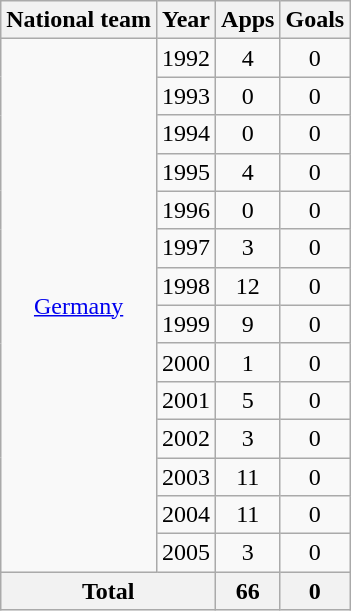<table class="wikitable" style="text-align:center">
<tr>
<th>National team</th>
<th>Year</th>
<th>Apps</th>
<th>Goals</th>
</tr>
<tr>
<td rowspan="14"><a href='#'>Germany</a></td>
<td>1992</td>
<td>4</td>
<td>0</td>
</tr>
<tr>
<td>1993</td>
<td>0</td>
<td>0</td>
</tr>
<tr>
<td>1994</td>
<td>0</td>
<td>0</td>
</tr>
<tr>
<td>1995</td>
<td>4</td>
<td>0</td>
</tr>
<tr>
<td>1996</td>
<td>0</td>
<td>0</td>
</tr>
<tr>
<td>1997</td>
<td>3</td>
<td>0</td>
</tr>
<tr>
<td>1998</td>
<td>12</td>
<td>0</td>
</tr>
<tr>
<td>1999</td>
<td>9</td>
<td>0</td>
</tr>
<tr>
<td>2000</td>
<td>1</td>
<td>0</td>
</tr>
<tr>
<td>2001</td>
<td>5</td>
<td>0</td>
</tr>
<tr>
<td>2002</td>
<td>3</td>
<td>0</td>
</tr>
<tr>
<td>2003</td>
<td>11</td>
<td>0</td>
</tr>
<tr>
<td>2004</td>
<td>11</td>
<td>0</td>
</tr>
<tr>
<td>2005</td>
<td>3</td>
<td>0</td>
</tr>
<tr>
<th colspan="2">Total</th>
<th>66</th>
<th>0</th>
</tr>
</table>
